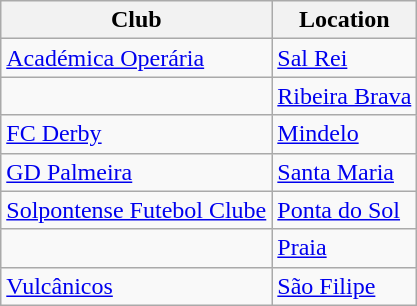<table class="wikitable sortable">
<tr>
<th>Club</th>
<th>Location</th>
</tr>
<tr>
<td><a href='#'>Académica Operária</a></td>
<td><a href='#'>Sal Rei</a></td>
</tr>
<tr>
<td></td>
<td><a href='#'>Ribeira Brava</a></td>
</tr>
<tr>
<td><a href='#'>FC Derby</a></td>
<td><a href='#'>Mindelo</a></td>
</tr>
<tr>
<td><a href='#'>GD Palmeira</a></td>
<td><a href='#'>Santa Maria</a></td>
</tr>
<tr>
<td><a href='#'>Solpontense Futebol Clube</a></td>
<td><a href='#'>Ponta do Sol</a></td>
</tr>
<tr>
<td></td>
<td><a href='#'>Praia</a></td>
</tr>
<tr>
<td><a href='#'>Vulcânicos</a></td>
<td><a href='#'>São Filipe</a></td>
</tr>
</table>
